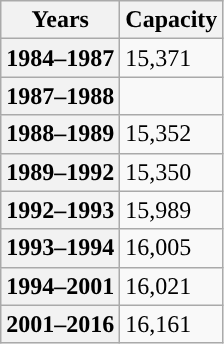<table class="wikitable">
<tr>
<th>Years</th>
<th>Capacity</th>
</tr>
<tr>
<th>1984–1987</th>
<td>15,371</td>
</tr>
<tr>
<th>1987–1988</th>
<td></td>
</tr>
<tr>
<th>1988–1989</th>
<td>15,352</td>
</tr>
<tr>
<th>1989–1992</th>
<td>15,350</td>
</tr>
<tr>
<th>1992–1993</th>
<td>15,989</td>
</tr>
<tr>
<th>1993–1994</th>
<td>16,005</td>
</tr>
<tr>
<th>1994–2001</th>
<td>16,021</td>
</tr>
<tr>
<th>2001–2016</th>
<td>16,161</td>
</tr>
</table>
